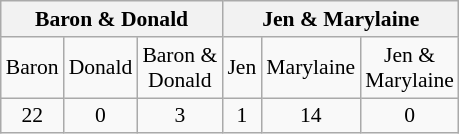<table class="wikitable" style="font-size:90%; text-align:center">
<tr>
<th colspan="3"><span>Baron & Donald</span></th>
<th colspan="3"><span>Jen & Marylaine</span></th>
</tr>
<tr>
<td>Baron</td>
<td>Donald</td>
<td>Baron &<br>Donald</td>
<td>Jen</td>
<td>Marylaine</td>
<td>Jen &<br> Marylaine</td>
</tr>
<tr>
<td>22</td>
<td>0</td>
<td>3</td>
<td>1</td>
<td>14</td>
<td>0</td>
</tr>
</table>
